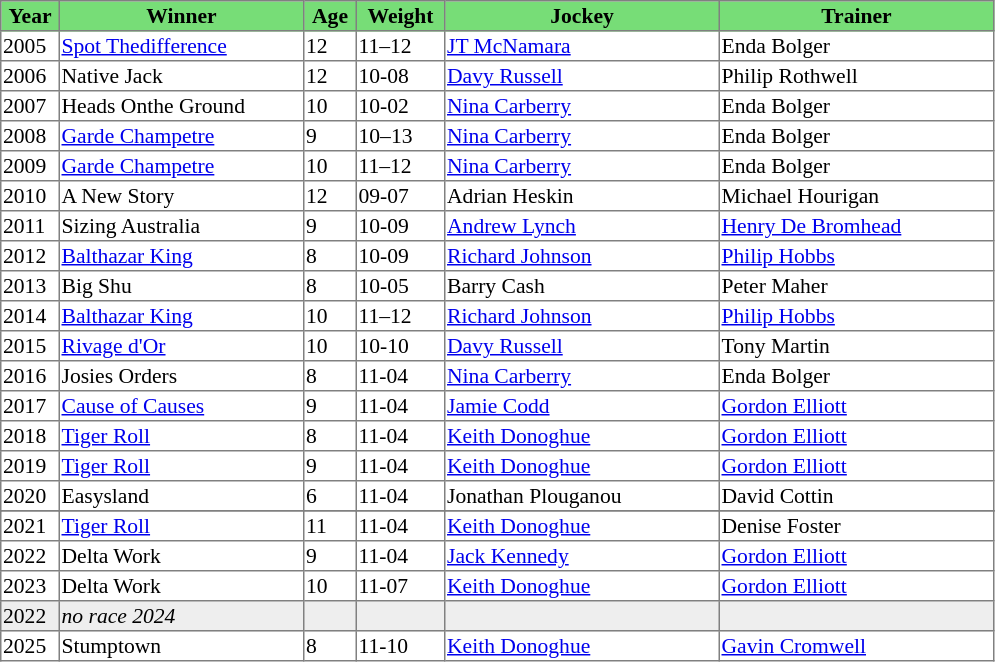<table class = "sortable" | border="1" style="border-collapse: collapse; font-size:90%">
<tr bgcolor="#77dd77" align="center">
<th width="36px"><strong>Year</strong><br></th>
<th width="160px"><strong>Winner</strong><br></th>
<th width="32px"><strong>Age</strong><br></th>
<th width="56px"><strong>Weight</strong><br></th>
<th width="180px"><strong>Jockey</strong><br></th>
<th width="180px"><strong>Trainer</strong><br></th>
</tr>
<tr>
<td>2005</td>
<td><a href='#'>Spot Thedifference</a></td>
<td>12</td>
<td>11–12</td>
<td><a href='#'>JT McNamara</a></td>
<td>Enda Bolger</td>
</tr>
<tr>
<td>2006</td>
<td>Native Jack</td>
<td>12</td>
<td>10-08</td>
<td><a href='#'>Davy Russell</a></td>
<td>Philip Rothwell</td>
</tr>
<tr>
<td>2007</td>
<td>Heads Onthe Ground</td>
<td>10</td>
<td>10-02</td>
<td><a href='#'>Nina Carberry</a></td>
<td>Enda Bolger</td>
</tr>
<tr>
<td>2008</td>
<td><a href='#'>Garde Champetre</a></td>
<td>9</td>
<td>10–13</td>
<td><a href='#'>Nina Carberry</a></td>
<td>Enda Bolger</td>
</tr>
<tr>
<td>2009</td>
<td><a href='#'>Garde Champetre</a></td>
<td>10</td>
<td>11–12</td>
<td><a href='#'>Nina Carberry</a></td>
<td>Enda Bolger</td>
</tr>
<tr>
<td>2010</td>
<td>A New Story</td>
<td>12</td>
<td>09-07</td>
<td>Adrian Heskin</td>
<td>Michael Hourigan</td>
</tr>
<tr>
<td>2011</td>
<td>Sizing Australia</td>
<td>9</td>
<td>10-09</td>
<td><a href='#'>Andrew Lynch</a></td>
<td><a href='#'>Henry De Bromhead</a></td>
</tr>
<tr>
<td>2012</td>
<td><a href='#'>Balthazar King</a></td>
<td>8</td>
<td>10-09</td>
<td><a href='#'>Richard Johnson</a></td>
<td><a href='#'>Philip Hobbs</a></td>
</tr>
<tr>
<td>2013</td>
<td>Big Shu</td>
<td>8</td>
<td>10-05</td>
<td>Barry Cash</td>
<td>Peter Maher</td>
</tr>
<tr>
<td>2014</td>
<td><a href='#'>Balthazar King</a></td>
<td>10</td>
<td>11–12</td>
<td><a href='#'>Richard Johnson</a></td>
<td><a href='#'>Philip Hobbs</a></td>
</tr>
<tr>
<td>2015</td>
<td><a href='#'>Rivage d'Or</a></td>
<td>10</td>
<td>10-10</td>
<td><a href='#'>Davy Russell</a></td>
<td>Tony Martin</td>
</tr>
<tr>
<td>2016</td>
<td>Josies Orders </td>
<td>8</td>
<td>11-04</td>
<td><a href='#'>Nina Carberry</a></td>
<td>Enda Bolger</td>
</tr>
<tr>
<td>2017</td>
<td><a href='#'>Cause of Causes</a></td>
<td>9</td>
<td>11-04</td>
<td><a href='#'>Jamie Codd</a></td>
<td><a href='#'>Gordon Elliott</a></td>
</tr>
<tr>
<td>2018</td>
<td><a href='#'>Tiger Roll</a></td>
<td>8</td>
<td>11-04</td>
<td><a href='#'>Keith Donoghue</a></td>
<td><a href='#'>Gordon Elliott</a></td>
</tr>
<tr>
<td>2019</td>
<td><a href='#'>Tiger Roll</a></td>
<td>9</td>
<td>11-04</td>
<td><a href='#'>Keith Donoghue</a></td>
<td><a href='#'>Gordon Elliott</a></td>
</tr>
<tr>
<td>2020</td>
<td>Easysland</td>
<td>6</td>
<td>11-04</td>
<td>Jonathan Plouganou</td>
<td>David Cottin</td>
</tr>
<tr>
</tr>
<tr>
<td>2021</td>
<td><a href='#'>Tiger Roll</a></td>
<td>11</td>
<td>11-04</td>
<td><a href='#'>Keith Donoghue</a></td>
<td>Denise Foster</td>
</tr>
<tr>
<td>2022</td>
<td>Delta Work</td>
<td>9</td>
<td>11-04</td>
<td><a href='#'>Jack Kennedy</a></td>
<td><a href='#'>Gordon Elliott</a></td>
</tr>
<tr>
<td>2023</td>
<td>Delta Work</td>
<td>10</td>
<td>11-07</td>
<td><a href='#'>Keith Donoghue</a></td>
<td><a href='#'>Gordon Elliott</a></td>
</tr>
<tr bgcolor="#eeeeee">
<td><span>2022</span></td>
<td><em>no race 2024</em> </td>
<td></td>
<td></td>
<td></td>
<td></td>
</tr>
<tr>
<td>2025</td>
<td>Stumptown</td>
<td>8</td>
<td>11-10</td>
<td><a href='#'>Keith Donoghue</a></td>
<td><a href='#'>Gavin Cromwell</a></td>
</tr>
</table>
